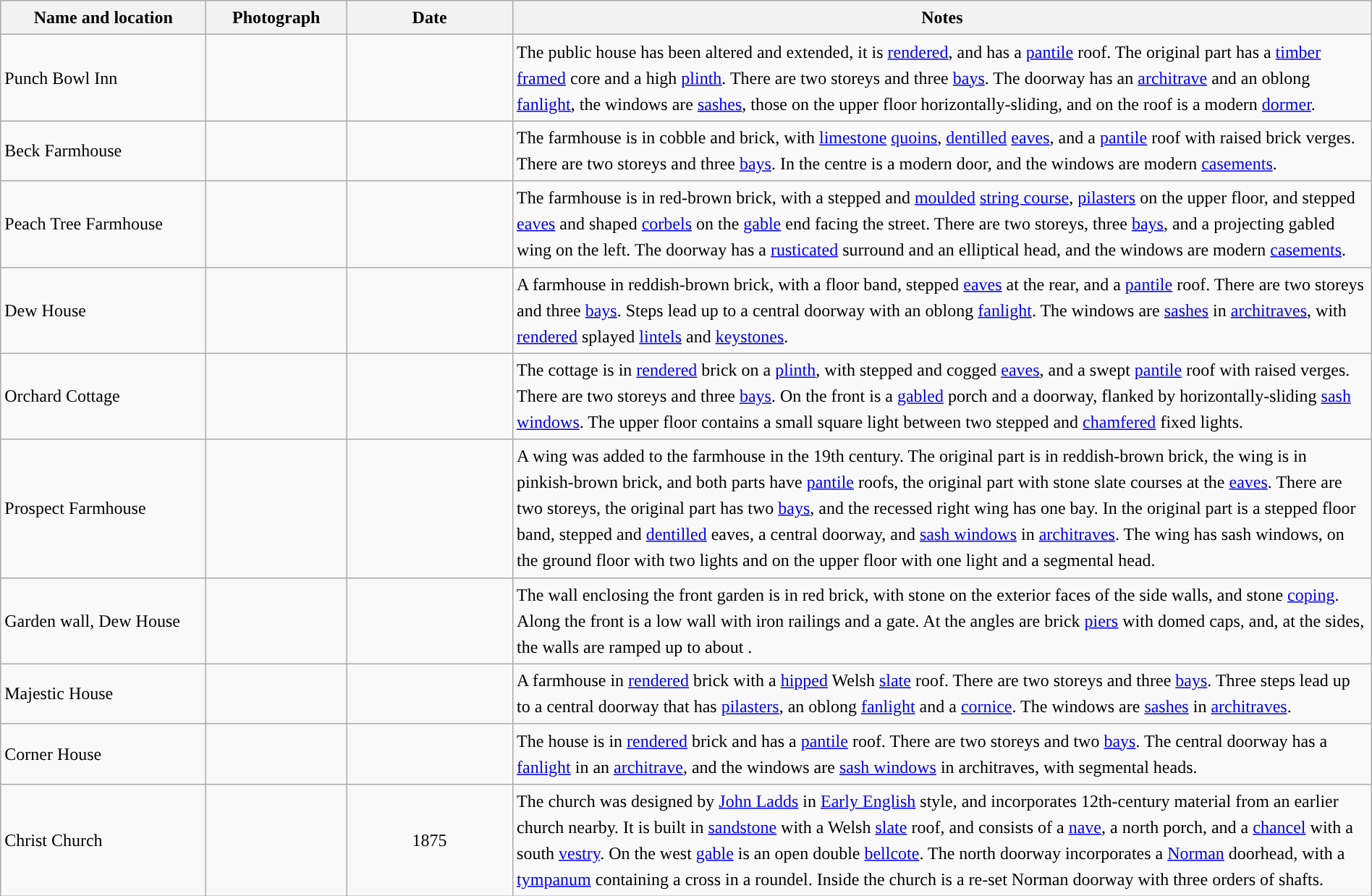<table class="wikitable sortable plainrowheaders" style="width:100%;border:0px;text-align:left;line-height:150%;">
<tr>
<th scope="col"  style="width:150px">Name and location</th>
<th scope="col"  style="width:100px" class="unsortable">Photograph</th>
<th scope="col"  style="width:120px">Date</th>
<th scope="col"  style="width:650px" class="unsortable">Notes</th>
</tr>
<tr>
<td>Punch Bowl Inn<br><small></small></td>
<td></td>
<td align="center"></td>
<td>The public house has been altered and extended, it is <a href='#'>rendered</a>, and has a <a href='#'>pantile</a> roof. The original part has a <a href='#'>timber framed</a> core and a high <a href='#'>plinth</a>. There are two storeys and three <a href='#'>bays</a>. The doorway has an <a href='#'>architrave</a> and an oblong <a href='#'>fanlight</a>, the windows are <a href='#'>sashes</a>, those on the upper floor horizontally-sliding, and on the roof is a modern <a href='#'>dormer</a>.</td>
</tr>
<tr>
<td>Beck Farmhouse<br><small></small></td>
<td></td>
<td align="center"></td>
<td>The farmhouse is in cobble and brick, with <a href='#'>limestone</a> <a href='#'>quoins</a>, <a href='#'>dentilled</a> <a href='#'>eaves</a>, and a <a href='#'>pantile</a> roof with raised brick verges. There are two storeys and three <a href='#'>bays</a>. In the centre is a modern door, and the windows are modern <a href='#'>casements</a>.</td>
</tr>
<tr>
<td>Peach Tree Farmhouse<br><small></small></td>
<td></td>
<td align="center"></td>
<td>The farmhouse is in red-brown brick, with a stepped and <a href='#'>moulded</a> <a href='#'>string course</a>, <a href='#'>pilasters</a> on the upper floor, and stepped <a href='#'>eaves</a> and shaped <a href='#'>corbels</a> on the <a href='#'>gable</a> end facing the street. There are two storeys, three <a href='#'>bays</a>, and a projecting gabled wing on the left. The doorway has a <a href='#'>rusticated</a> surround and an elliptical head, and the windows are modern <a href='#'>casements</a>.</td>
</tr>
<tr>
<td>Dew House<br><small></small></td>
<td></td>
<td align="center"></td>
<td>A farmhouse in reddish-brown brick, with a floor band, stepped <a href='#'>eaves</a> at the rear, and a <a href='#'>pantile</a> roof. There are two storeys and three <a href='#'>bays</a>. Steps lead up to a central doorway with an oblong <a href='#'>fanlight</a>. The windows are <a href='#'>sashes</a> in <a href='#'>architraves</a>, with <a href='#'>rendered</a> splayed <a href='#'>lintels</a> and <a href='#'>keystones</a>.</td>
</tr>
<tr>
<td>Orchard Cottage<br><small></small></td>
<td></td>
<td align="center"></td>
<td>The cottage is in <a href='#'>rendered</a> brick on a <a href='#'>plinth</a>, with stepped and cogged <a href='#'>eaves</a>, and a swept <a href='#'>pantile</a> roof with raised verges. There are two storeys and three <a href='#'>bays</a>. On the front is a <a href='#'>gabled</a> porch and a doorway, flanked by horizontally-sliding <a href='#'>sash windows</a>. The upper floor contains a small square light between two stepped and <a href='#'>chamfered</a> fixed lights.</td>
</tr>
<tr>
<td>Prospect Farmhouse<br><small></small></td>
<td></td>
<td align="center"></td>
<td>A wing was added to the farmhouse in the 19th century. The original part is in reddish-brown brick, the wing is in pinkish-brown brick, and both parts have <a href='#'>pantile</a> roofs, the original part with stone slate courses at the <a href='#'>eaves</a>. There are two storeys, the original part has two <a href='#'>bays</a>, and the recessed right wing has one bay. In the original part is a stepped floor band, stepped and <a href='#'>dentilled</a> eaves, a central doorway, and <a href='#'>sash windows</a> in <a href='#'>architraves</a>. The wing has sash windows, on the ground floor with two lights and on the upper floor with one light and a segmental head.</td>
</tr>
<tr>
<td>Garden wall, Dew House<br><small></small></td>
<td></td>
<td align="center"></td>
<td>The wall enclosing the front garden is in red brick, with stone on the exterior faces of the side walls, and stone <a href='#'>coping</a>. Along the front is a low wall with iron railings and a gate. At the angles are brick <a href='#'>piers</a> with domed caps, and, at the sides, the walls are ramped up to about .</td>
</tr>
<tr>
<td>Majestic House<br><small></small></td>
<td></td>
<td align="center"></td>
<td>A farmhouse in <a href='#'>rendered</a> brick with a <a href='#'>hipped</a> Welsh <a href='#'>slate</a> roof. There are two storeys and three <a href='#'>bays</a>. Three steps lead up to a central doorway that has <a href='#'>pilasters</a>, an oblong <a href='#'>fanlight</a> and a <a href='#'>cornice</a>. The windows are <a href='#'>sashes</a> in <a href='#'>architraves</a>.</td>
</tr>
<tr>
<td>Corner House<br><small></small></td>
<td></td>
<td align="center"></td>
<td>The house is in <a href='#'>rendered</a> brick and has a <a href='#'>pantile</a> roof. There are two storeys and two <a href='#'>bays</a>. The central doorway has a <a href='#'>fanlight</a> in an <a href='#'>architrave</a>, and the windows are <a href='#'>sash windows</a> in architraves, with segmental heads.</td>
</tr>
<tr>
<td>Christ Church<br><small></small></td>
<td></td>
<td align="center">1875</td>
<td>The church was designed by <a href='#'>John Ladds</a> in <a href='#'>Early English</a> style, and incorporates 12th-century material from an earlier church nearby. It is built in <a href='#'>sandstone</a> with a Welsh <a href='#'>slate</a> roof, and consists of a <a href='#'>nave</a>, a north porch, and a <a href='#'>chancel</a> with a south <a href='#'>vestry</a>. On the west <a href='#'>gable</a> is an open double <a href='#'>bellcote</a>. The north doorway incorporates a <a href='#'>Norman</a> doorhead, with a <a href='#'>tympanum</a> containing a cross in a roundel. Inside the church is a re-set Norman doorway with three orders of shafts.</td>
</tr>
<tr>
</tr>
</table>
